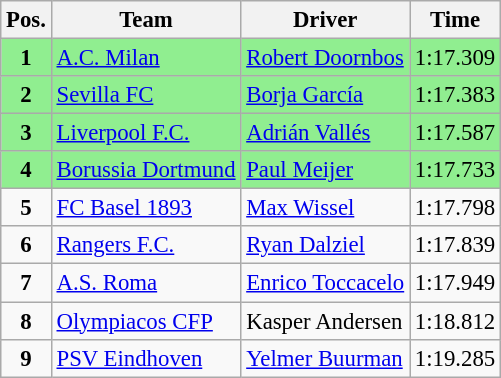<table class=wikitable style="font-size:95%">
<tr>
<th>Pos.</th>
<th>Team</th>
<th>Driver</th>
<th>Time</th>
</tr>
<tr style="background:lightgreen;">
<td align="center"><strong>1</strong></td>
<td> <a href='#'>A.C. Milan</a></td>
<td> <a href='#'>Robert Doornbos</a></td>
<td>1:17.309</td>
</tr>
<tr style="background:lightgreen;">
<td align="center"><strong>2</strong></td>
<td> <a href='#'>Sevilla FC</a></td>
<td> <a href='#'>Borja García</a></td>
<td>1:17.383</td>
</tr>
<tr style="background:lightgreen;">
<td align="center"><strong>3</strong></td>
<td> <a href='#'>Liverpool F.C.</a></td>
<td> <a href='#'>Adrián Vallés</a></td>
<td>1:17.587</td>
</tr>
<tr style="background:lightgreen;">
<td align="center"><strong>4</strong></td>
<td> <a href='#'>Borussia Dortmund</a></td>
<td> <a href='#'>Paul Meijer</a></td>
<td>1:17.733</td>
</tr>
<tr>
<td align="center"><strong>5</strong></td>
<td> <a href='#'>FC Basel 1893</a></td>
<td> <a href='#'>Max Wissel</a></td>
<td>1:17.798</td>
</tr>
<tr>
<td align="center"><strong>6</strong></td>
<td> <a href='#'>Rangers F.C.</a></td>
<td> <a href='#'>Ryan Dalziel</a></td>
<td>1:17.839</td>
</tr>
<tr>
<td align="center"><strong>7</strong></td>
<td> <a href='#'>A.S. Roma</a></td>
<td> <a href='#'>Enrico Toccacelo</a></td>
<td>1:17.949</td>
</tr>
<tr>
<td align="center"><strong>8</strong></td>
<td> <a href='#'>Olympiacos CFP</a></td>
<td> Kasper Andersen</td>
<td>1:18.812</td>
</tr>
<tr>
<td align="center"><strong>9</strong></td>
<td> <a href='#'>PSV Eindhoven</a></td>
<td> <a href='#'>Yelmer Buurman</a></td>
<td>1:19.285</td>
</tr>
</table>
